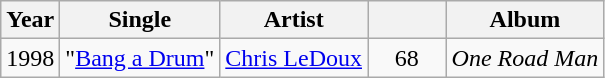<table class="wikitable" style="text-align:center;">
<tr>
<th>Year</th>
<th>Single</th>
<th>Artist</th>
<th style="width:45px;"></th>
<th>Album</th>
</tr>
<tr>
<td>1998</td>
<td style="text-align:left;">"<a href='#'>Bang a Drum</a>"</td>
<td><a href='#'>Chris LeDoux</a></td>
<td>68</td>
<td style="text-align:left;"><em>One Road Man</em></td>
</tr>
</table>
